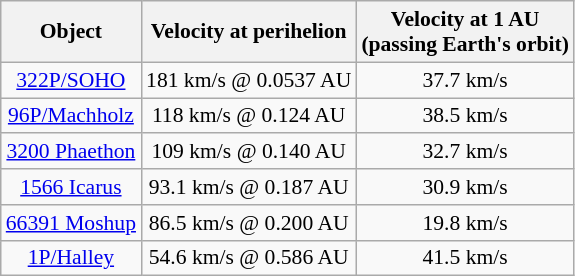<table class="wikitable sortable" style="text-align:center; font-size:0.9em;">
<tr>
<th>Object</th>
<th>Velocity at perihelion</th>
<th>Velocity at 1 AU<br>(passing Earth's orbit)</th>
</tr>
<tr>
<td><a href='#'>322P/SOHO</a></td>
<td>181 km/s @ 0.0537 AU</td>
<td>37.7 km/s</td>
</tr>
<tr>
<td><a href='#'>96P/Machholz</a></td>
<td>118 km/s @ 0.124 AU</td>
<td>38.5 km/s</td>
</tr>
<tr>
<td><a href='#'>3200 Phaethon</a></td>
<td>109 km/s @ 0.140 AU</td>
<td>32.7 km/s</td>
</tr>
<tr>
<td><a href='#'>1566 Icarus</a></td>
<td>93.1 km/s @ 0.187 AU</td>
<td>30.9 km/s</td>
</tr>
<tr>
<td><a href='#'>66391 Moshup</a></td>
<td>86.5 km/s @ 0.200 AU</td>
<td>19.8 km/s</td>
</tr>
<tr>
<td><a href='#'>1P/Halley</a></td>
<td>54.6 km/s @ 0.586 AU</td>
<td>41.5 km/s</td>
</tr>
</table>
